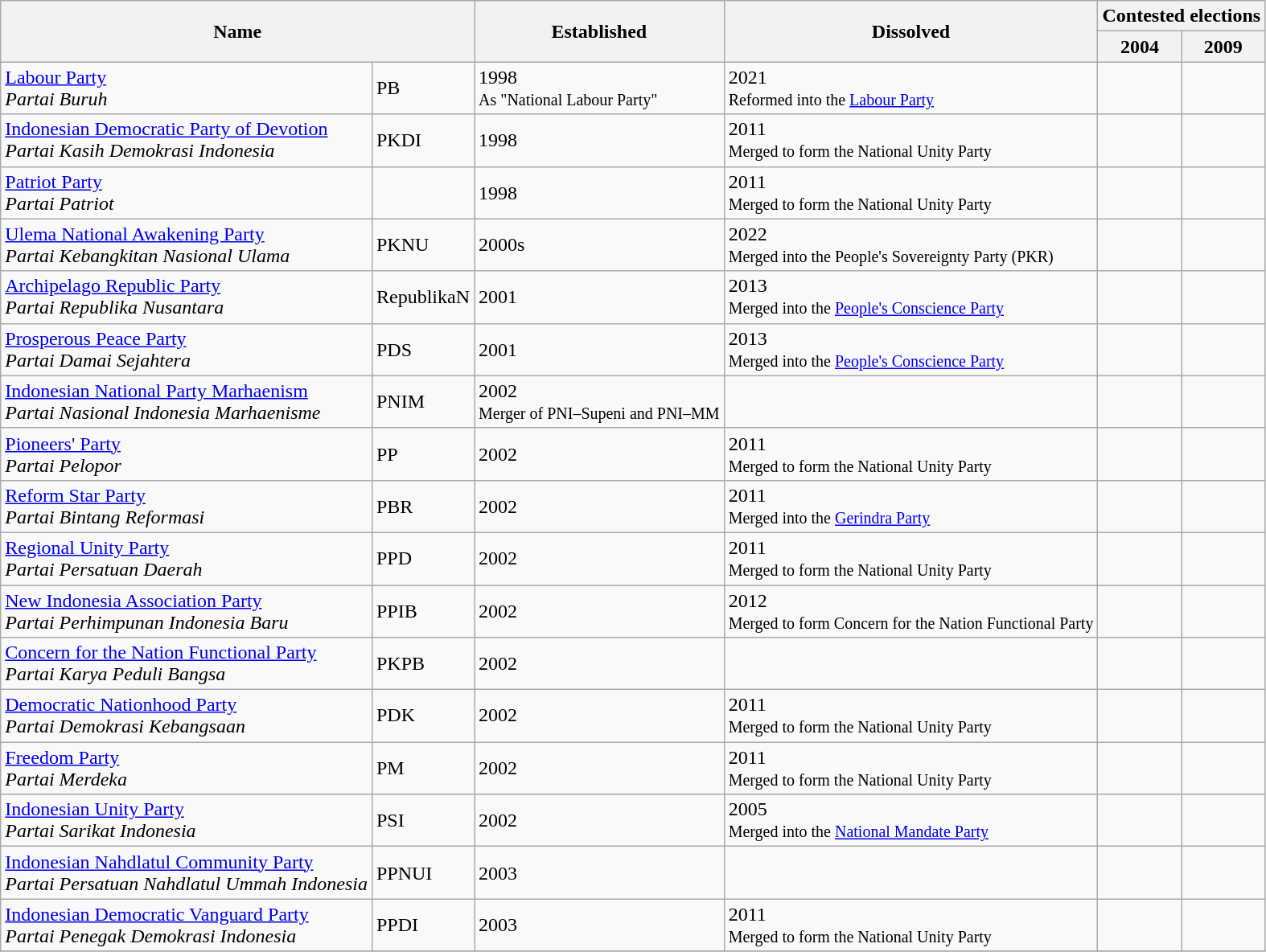<table class="wikitable sortable">
<tr>
<th colspan="2" rowspan="2" width="250">Name</th>
<th rowspan="2">Established</th>
<th rowspan="2">Dissolved</th>
<th colspan="2">Contested elections</th>
</tr>
<tr>
<th>2004</th>
<th>2009</th>
</tr>
<tr>
<td><a href='#'>Labour Party</a> <br><em>Partai Buruh</em></td>
<td>PB</td>
<td>1998<br><small>As "National Labour Party"</small></td>
<td>2021<br><small>Reformed into the <a href='#'>Labour Party</a></small></td>
<td></td>
<td></td>
</tr>
<tr>
<td><a href='#'>Indonesian Democratic Party of Devotion</a> <br><em>Partai Kasih Demokrasi Indonesia</em></td>
<td>PKDI</td>
<td>1998</td>
<td>2011<br><small>Merged to form the National Unity Party</small></td>
<td></td>
<td></td>
</tr>
<tr>
<td><a href='#'>Patriot Party</a><br><em>Partai Patriot</em></td>
<td></td>
<td>1998</td>
<td>2011<br><small>Merged to form the National Unity Party</small></td>
<td></td>
<td></td>
</tr>
<tr>
<td><a href='#'>Ulema National Awakening Party</a><br><em>Partai Kebangkitan Nasional Ulama</em></td>
<td>PKNU</td>
<td>2000s</td>
<td>2022<br><small>Merged into the People's Sovereignty Party (PKR)</small></td>
<td></td>
<td></td>
</tr>
<tr>
<td><a href='#'>Archipelago Republic Party</a><br><em>Partai Republika Nusantara</em></td>
<td>RepublikaN</td>
<td>2001</td>
<td>2013<br><small>Merged into the <a href='#'>People's Conscience Party</a></small></td>
<td></td>
<td></td>
</tr>
<tr>
<td><a href='#'>Prosperous Peace Party</a><br><em>Partai Damai Sejahtera</em></td>
<td>PDS</td>
<td>2001</td>
<td>2013<br><small>Merged into the <a href='#'>People's Conscience Party</a></small></td>
<td></td>
<td></td>
</tr>
<tr>
<td><a href='#'>Indonesian National Party Marhaenism</a><br><em>Partai Nasional Indonesia Marhaenisme</em></td>
<td>PNIM</td>
<td>2002<br><small>Merger of PNI–Supeni and PNI–MM</small></td>
<td></td>
<td></td>
<td></td>
</tr>
<tr>
<td><a href='#'>Pioneers' Party</a><br><em>Partai Pelopor</em></td>
<td>PP</td>
<td>2002</td>
<td>2011<br><small>Merged to form the National Unity Party</small></td>
<td></td>
<td></td>
</tr>
<tr>
<td><a href='#'>Reform Star Party</a><br><em>Partai Bintang Reformasi</em></td>
<td>PBR</td>
<td>2002</td>
<td>2011<br><small>Merged into the <a href='#'>Gerindra Party</a></small></td>
<td></td>
<td></td>
</tr>
<tr>
<td><a href='#'>Regional Unity Party</a> <br><em>Partai Persatuan Daerah</em></td>
<td>PPD</td>
<td>2002</td>
<td>2011<br><small>Merged to form the National Unity Party</small></td>
<td></td>
<td></td>
</tr>
<tr>
<td><a href='#'>New Indonesia Association Party</a><br><em>Partai Perhimpunan Indonesia Baru</em></td>
<td>PPIB</td>
<td>2002</td>
<td>2012<br><small>Merged to form Concern for the Nation Functional Party</small></td>
<td></td>
<td></td>
</tr>
<tr>
<td><a href='#'>Concern for the Nation Functional Party</a><br><em>Partai Karya Peduli Bangsa</em></td>
<td>PKPB</td>
<td>2002</td>
<td></td>
<td></td>
<td></td>
</tr>
<tr>
<td><a href='#'>Democratic Nationhood Party</a> <br><em>Partai Demokrasi Kebangsaan</em></td>
<td>PDK</td>
<td>2002</td>
<td>2011<br><small>Merged to form the National Unity Party</small></td>
<td></td>
<td></td>
</tr>
<tr>
<td><a href='#'>Freedom Party</a> <br><em>Partai Merdeka</em></td>
<td>PM</td>
<td>2002</td>
<td>2011<br><small>Merged to form the National Unity Party</small></td>
<td></td>
<td></td>
</tr>
<tr>
<td><a href='#'>Indonesian Unity Party</a><br><em>Partai Sarikat Indonesia</em></td>
<td>PSI</td>
<td>2002</td>
<td>2005<br><small>Merged into the <a href='#'>National Mandate Party</a></small></td>
<td></td>
<td></td>
</tr>
<tr>
<td><a href='#'>Indonesian Nahdlatul Community Party</a><br><em>Partai Persatuan Nahdlatul Ummah Indonesia</em></td>
<td>PPNUI</td>
<td>2003</td>
<td></td>
<td></td>
<td></td>
</tr>
<tr>
<td><a href='#'>Indonesian Democratic Vanguard Party</a> <br><em>Partai Penegak Demokrasi Indonesia</em></td>
<td>PPDI</td>
<td>2003</td>
<td>2011<br><small>Merged to form the National Unity Party</small></td>
<td></td>
<td></td>
</tr>
<tr>
</tr>
</table>
